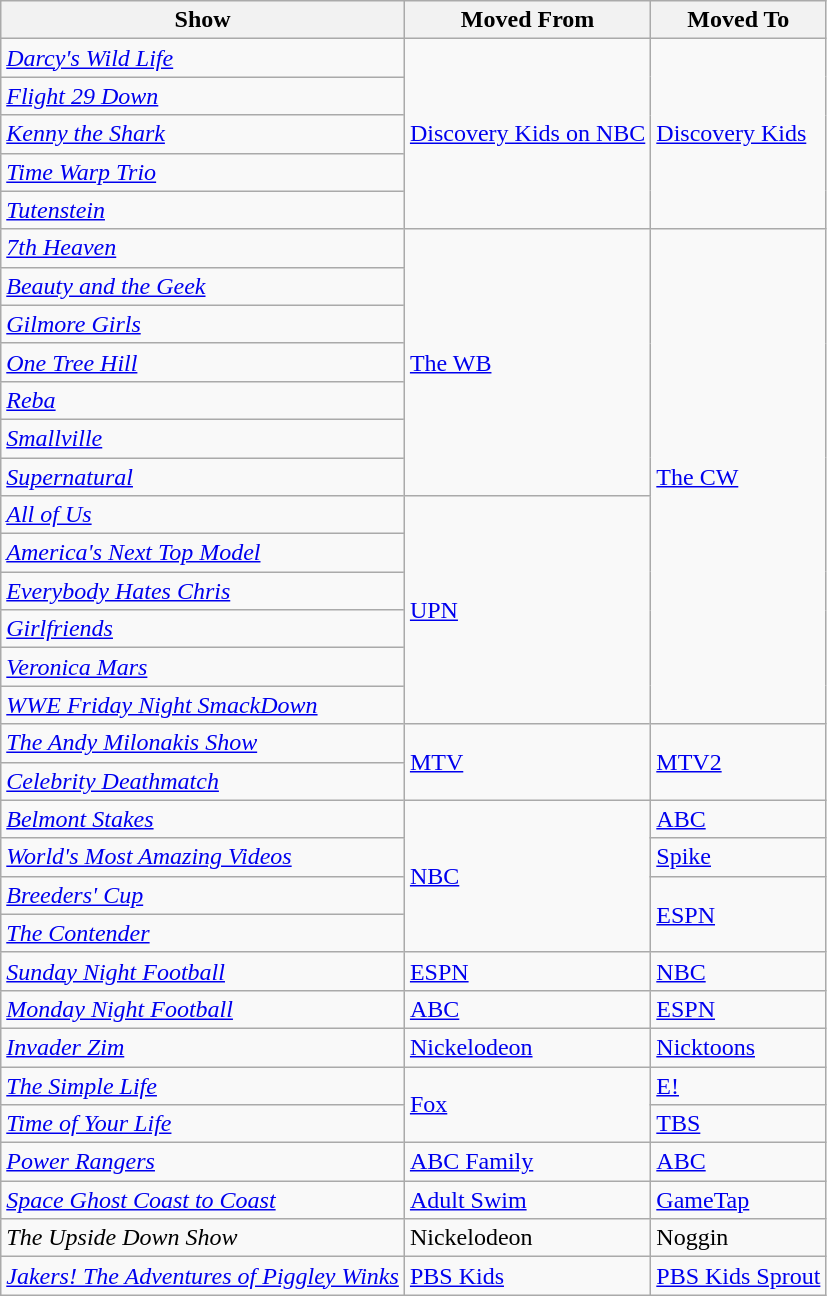<table class="wikitable sortable">
<tr ">
<th>Show</th>
<th>Moved From</th>
<th>Moved To</th>
</tr>
<tr>
<td><em><a href='#'>Darcy's Wild Life</a></em></td>
<td rowspan="5"><a href='#'>Discovery Kids on NBC</a></td>
<td rowspan="5"><a href='#'>Discovery Kids</a></td>
</tr>
<tr>
<td><em><a href='#'>Flight 29 Down</a></em></td>
</tr>
<tr>
<td><em><a href='#'>Kenny the Shark</a></em></td>
</tr>
<tr>
<td><em><a href='#'>Time Warp Trio</a></em></td>
</tr>
<tr>
<td><em><a href='#'>Tutenstein</a></em></td>
</tr>
<tr>
<td><em><a href='#'>7th Heaven</a></em></td>
<td rowspan="7"><a href='#'>The WB</a></td>
<td rowspan="13"><a href='#'>The CW</a></td>
</tr>
<tr>
<td><em><a href='#'>Beauty and the Geek</a></em></td>
</tr>
<tr>
<td><em><a href='#'>Gilmore Girls</a></em></td>
</tr>
<tr>
<td><em><a href='#'>One Tree Hill</a></em></td>
</tr>
<tr>
<td><em><a href='#'>Reba</a></em></td>
</tr>
<tr>
<td><em><a href='#'>Smallville</a></em></td>
</tr>
<tr>
<td><em><a href='#'>Supernatural</a></em></td>
</tr>
<tr>
<td><em><a href='#'>All of Us</a></em></td>
<td rowspan="6"><a href='#'>UPN</a></td>
</tr>
<tr>
<td><em><a href='#'>America's Next Top Model</a></em></td>
</tr>
<tr>
<td><em><a href='#'>Everybody Hates Chris</a></em></td>
</tr>
<tr>
<td><em><a href='#'>Girlfriends</a></em></td>
</tr>
<tr>
<td><em><a href='#'>Veronica Mars</a></em></td>
</tr>
<tr>
<td><em><a href='#'>WWE Friday Night SmackDown</a></em></td>
</tr>
<tr>
<td><em><a href='#'>The Andy Milonakis Show</a></em></td>
<td rowspan="2"><a href='#'>MTV</a></td>
<td rowspan="2"><a href='#'>MTV2</a></td>
</tr>
<tr>
<td><em><a href='#'>Celebrity Deathmatch</a></em></td>
</tr>
<tr>
<td><em><a href='#'>Belmont Stakes</a></em></td>
<td rowspan="4"><a href='#'>NBC</a></td>
<td><a href='#'>ABC</a></td>
</tr>
<tr>
<td><em><a href='#'>World's Most Amazing Videos</a></em></td>
<td><a href='#'>Spike</a></td>
</tr>
<tr>
<td><em><a href='#'>Breeders' Cup</a></em></td>
<td rowspan="2"><a href='#'>ESPN</a></td>
</tr>
<tr>
<td><em><a href='#'>The Contender</a></em></td>
</tr>
<tr>
<td><em><a href='#'>Sunday Night Football</a></em></td>
<td><a href='#'>ESPN</a></td>
<td><a href='#'>NBC</a></td>
</tr>
<tr>
<td><em><a href='#'>Monday Night Football</a></em></td>
<td><a href='#'>ABC</a></td>
<td><a href='#'>ESPN</a></td>
</tr>
<tr>
<td><em><a href='#'>Invader Zim</a></em></td>
<td><a href='#'>Nickelodeon</a></td>
<td><a href='#'>Nicktoons</a></td>
</tr>
<tr>
<td><em><a href='#'>The Simple Life</a></em></td>
<td rowspan="2"><a href='#'>Fox</a></td>
<td><a href='#'>E!</a></td>
</tr>
<tr>
<td><em><a href='#'>Time of Your Life</a></em></td>
<td><a href='#'>TBS</a></td>
</tr>
<tr>
<td><em><a href='#'>Power Rangers</a></em></td>
<td><a href='#'>ABC Family</a></td>
<td><a href='#'>ABC</a></td>
</tr>
<tr>
<td><em><a href='#'>Space Ghost Coast to Coast</a></em></td>
<td><a href='#'>Adult Swim</a></td>
<td><a href='#'>GameTap</a></td>
</tr>
<tr>
<td><em>The Upside Down Show</em></td>
<td>Nickelodeon</td>
<td>Noggin</td>
</tr>
<tr>
<td><em><a href='#'>Jakers! The Adventures of Piggley Winks</a></em></td>
<td><a href='#'>PBS Kids</a></td>
<td><a href='#'>PBS Kids Sprout</a></td>
</tr>
</table>
